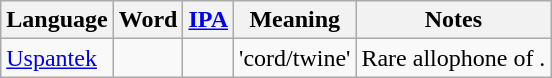<table class="wikitable">
<tr>
<th colspan="2">Language</th>
<th>Word</th>
<th><a href='#'>IPA</a></th>
<th>Meaning</th>
<th>Notes</th>
</tr>
<tr>
<td colspan="2"><a href='#'>Uspantek</a></td>
<td></td>
<td></td>
<td>'cord/twine'</td>
<td>Rare allophone of .</td>
</tr>
</table>
